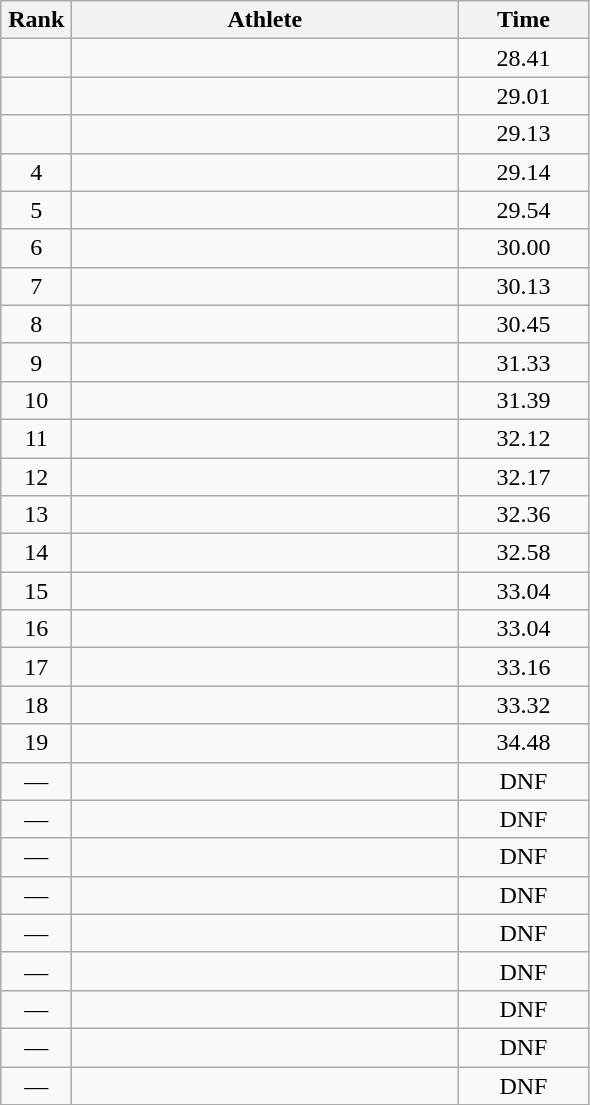<table class=wikitable style="text-align:center">
<tr>
<th width=40>Rank</th>
<th width=250>Athlete</th>
<th width=80>Time</th>
</tr>
<tr>
<td></td>
<td align=left></td>
<td>28.41</td>
</tr>
<tr>
<td></td>
<td align=left></td>
<td>29.01</td>
</tr>
<tr>
<td></td>
<td align=left></td>
<td>29.13</td>
</tr>
<tr>
<td>4</td>
<td align=left></td>
<td>29.14</td>
</tr>
<tr>
<td>5</td>
<td align=left></td>
<td>29.54</td>
</tr>
<tr>
<td>6</td>
<td align=left></td>
<td>30.00</td>
</tr>
<tr>
<td>7</td>
<td align=left></td>
<td>30.13</td>
</tr>
<tr>
<td>8</td>
<td align=left></td>
<td>30.45</td>
</tr>
<tr>
<td>9</td>
<td align=left></td>
<td>31.33</td>
</tr>
<tr>
<td>10</td>
<td align=left></td>
<td>31.39</td>
</tr>
<tr>
<td>11</td>
<td align=left></td>
<td>32.12</td>
</tr>
<tr>
<td>12</td>
<td align=left></td>
<td>32.17</td>
</tr>
<tr>
<td>13</td>
<td align=left></td>
<td>32.36</td>
</tr>
<tr>
<td>14</td>
<td align=left></td>
<td>32.58</td>
</tr>
<tr>
<td>15</td>
<td align=left></td>
<td>33.04</td>
</tr>
<tr>
<td>16</td>
<td align=left></td>
<td>33.04</td>
</tr>
<tr>
<td>17</td>
<td align=left></td>
<td>33.16</td>
</tr>
<tr>
<td>18</td>
<td align=left></td>
<td>33.32</td>
</tr>
<tr>
<td>19</td>
<td align=left></td>
<td>34.48</td>
</tr>
<tr>
<td>—</td>
<td align=left></td>
<td>DNF</td>
</tr>
<tr>
<td>—</td>
<td align=left></td>
<td>DNF</td>
</tr>
<tr>
<td>—</td>
<td align=left></td>
<td>DNF</td>
</tr>
<tr>
<td>—</td>
<td align=left></td>
<td>DNF</td>
</tr>
<tr>
<td>—</td>
<td align=left></td>
<td>DNF</td>
</tr>
<tr>
<td>—</td>
<td align=left></td>
<td>DNF</td>
</tr>
<tr>
<td>—</td>
<td align=left></td>
<td>DNF</td>
</tr>
<tr>
<td>—</td>
<td align=left></td>
<td>DNF</td>
</tr>
<tr>
<td>—</td>
<td align=left></td>
<td>DNF</td>
</tr>
</table>
